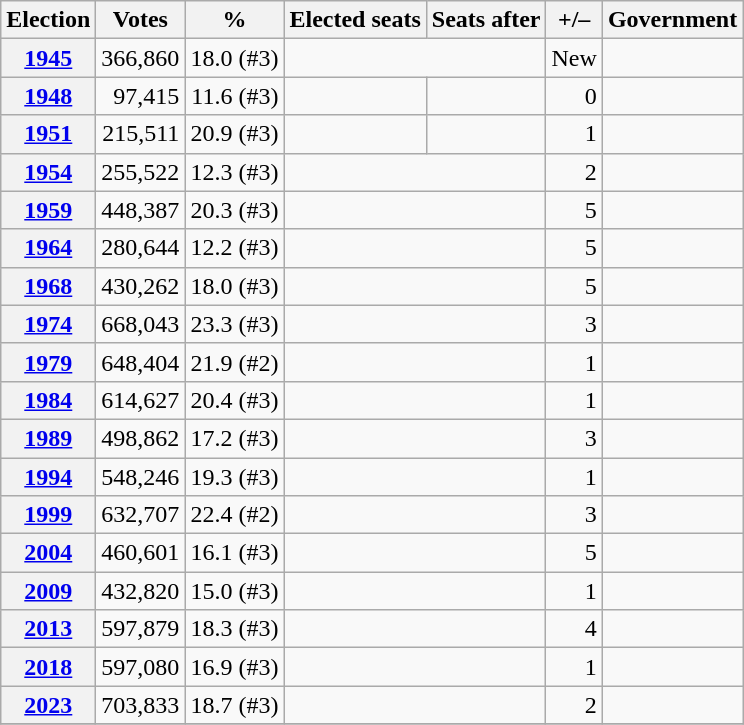<table class=wikitable style="text-align: right;">
<tr>
<th>Election</th>
<th>Votes</th>
<th>%</th>
<th>Elected seats</th>
<th>Seats after</th>
<th>+/–</th>
<th>Government</th>
</tr>
<tr>
<th><a href='#'>1945</a></th>
<td>366,860</td>
<td>18.0 (#3)</td>
<td colspan=2></td>
<td>New</td>
<td></td>
</tr>
<tr>
<th><a href='#'>1948</a></th>
<td>97,415</td>
<td>11.6 (#3)</td>
<td></td>
<td></td>
<td> 0</td>
<td></td>
</tr>
<tr>
<th><a href='#'>1951</a></th>
<td>215,511</td>
<td>20.9 (#3)</td>
<td></td>
<td></td>
<td> 1</td>
<td></td>
</tr>
<tr>
<th><a href='#'>1954</a></th>
<td>255,522</td>
<td>12.3 (#3)</td>
<td colspan=2></td>
<td> 2</td>
<td></td>
</tr>
<tr>
<th><a href='#'>1959</a></th>
<td>448,387</td>
<td>20.3 (#3)</td>
<td colspan=2></td>
<td> 5</td>
<td></td>
</tr>
<tr>
<th><a href='#'>1964</a></th>
<td>280,644</td>
<td>12.2 (#3)</td>
<td colspan=2></td>
<td> 5</td>
<td></td>
</tr>
<tr>
<th><a href='#'>1968</a></th>
<td>430,262</td>
<td>18.0 (#3)</td>
<td colspan=2></td>
<td> 5</td>
<td></td>
</tr>
<tr>
<th><a href='#'>1974</a></th>
<td>668,043</td>
<td>23.3 (#3)</td>
<td colspan=2></td>
<td> 3</td>
<td></td>
</tr>
<tr>
<th><a href='#'>1979</a></th>
<td>648,404</td>
<td>21.9 (#2)</td>
<td colspan=2></td>
<td> 1</td>
<td></td>
</tr>
<tr>
<th><a href='#'>1984</a></th>
<td>614,627</td>
<td>20.4 (#3)</td>
<td colspan=2></td>
<td> 1</td>
<td></td>
</tr>
<tr>
<th><a href='#'>1989</a></th>
<td>498,862</td>
<td>17.2 (#3)</td>
<td colspan=2></td>
<td> 3</td>
<td></td>
</tr>
<tr>
<th><a href='#'>1994</a></th>
<td>548,246</td>
<td>19.3 (#3)</td>
<td colspan=2></td>
<td> 1</td>
<td></td>
</tr>
<tr>
<th><a href='#'>1999</a></th>
<td>632,707</td>
<td>22.4 (#2)</td>
<td colspan=2></td>
<td> 3</td>
<td></td>
</tr>
<tr>
<th><a href='#'>2004</a></th>
<td>460,601</td>
<td>16.1 (#3)</td>
<td colspan=2></td>
<td> 5</td>
<td></td>
</tr>
<tr>
<th><a href='#'>2009</a></th>
<td>432,820</td>
<td>15.0 (#3)</td>
<td colspan=2></td>
<td> 1</td>
<td></td>
</tr>
<tr>
<th><a href='#'>2013</a></th>
<td>597,879</td>
<td>18.3 (#3)</td>
<td colspan=2></td>
<td> 4</td>
<td></td>
</tr>
<tr>
<th><a href='#'>2018</a></th>
<td>597,080</td>
<td>16.9 (#3)</td>
<td colspan=2></td>
<td> 1</td>
<td></td>
</tr>
<tr>
<th><a href='#'>2023</a></th>
<td>703,833</td>
<td>18.7 (#3)</td>
<td colspan=2></td>
<td> 2</td>
<td></td>
</tr>
<tr>
</tr>
</table>
